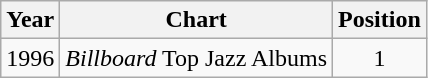<table class="wikitable">
<tr>
<th>Year</th>
<th>Chart</th>
<th>Position</th>
</tr>
<tr>
<td>1996</td>
<td><em>Billboard</em> Top Jazz Albums</td>
<td align="center">1</td>
</tr>
</table>
